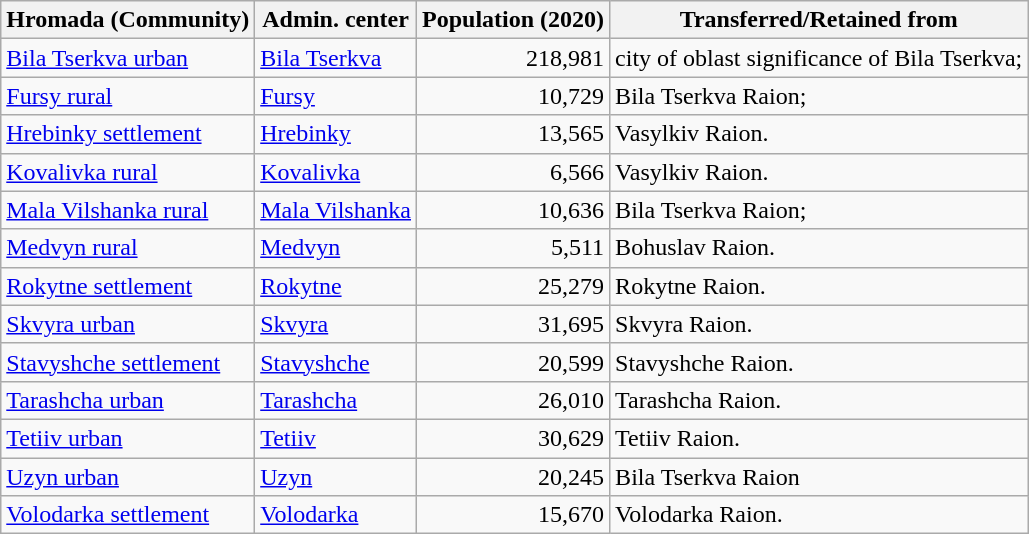<table class="wikitable">
<tr>
<th>Hromada (Community)</th>
<th>Admin. center</th>
<th>Population (2020)</th>
<th>Transferred/Retained from</th>
</tr>
<tr>
<td><a href='#'>Bila Tserkva urban</a></td>
<td><a href='#'>Bila Tserkva</a></td>
<td align=right>218,981</td>
<td>city of oblast significance of Bila Tserkva;</td>
</tr>
<tr>
<td><a href='#'>Fursy rural</a></td>
<td><a href='#'>Fursy</a></td>
<td align=right>10,729</td>
<td>Bila Tserkva Raion;</td>
</tr>
<tr>
<td><a href='#'>Hrebinky settlement</a></td>
<td><a href='#'>Hrebinky</a></td>
<td align=right>13,565</td>
<td>Vasylkiv Raion.</td>
</tr>
<tr>
<td><a href='#'>Kovalivka rural</a></td>
<td><a href='#'>Kovalivka</a></td>
<td align=right>6,566</td>
<td>Vasylkiv Raion.</td>
</tr>
<tr>
<td><a href='#'>Mala Vilshanka rural</a></td>
<td><a href='#'>Mala Vilshanka</a></td>
<td align=right>10,636</td>
<td>Bila Tserkva Raion;</td>
</tr>
<tr>
<td><a href='#'>Medvyn rural</a></td>
<td><a href='#'>Medvyn</a></td>
<td align=right>5,511</td>
<td>Bohuslav Raion.</td>
</tr>
<tr>
<td><a href='#'>Rokytne settlement</a></td>
<td><a href='#'>Rokytne</a></td>
<td align=right>25,279</td>
<td>Rokytne Raion.</td>
</tr>
<tr>
<td><a href='#'>Skvyra urban</a></td>
<td><a href='#'>Skvyra</a></td>
<td align=right>31,695</td>
<td>Skvyra Raion.</td>
</tr>
<tr>
<td><a href='#'>Stavyshche settlement</a></td>
<td><a href='#'>Stavyshche</a></td>
<td align=right>20,599</td>
<td>Stavyshche Raion.</td>
</tr>
<tr>
<td><a href='#'>Tarashcha urban</a></td>
<td><a href='#'>Tarashcha</a></td>
<td align=right>26,010</td>
<td>Tarashcha Raion.</td>
</tr>
<tr>
<td><a href='#'>Tetiiv urban</a></td>
<td><a href='#'>Tetiiv</a></td>
<td align=right>30,629</td>
<td>Tetiiv Raion.</td>
</tr>
<tr>
<td><a href='#'>Uzyn urban</a></td>
<td><a href='#'>Uzyn</a></td>
<td align=right>20,245</td>
<td>Bila Tserkva Raion</td>
</tr>
<tr>
<td><a href='#'>Volodarka settlement</a></td>
<td><a href='#'>Volodarka</a></td>
<td align=right>15,670</td>
<td>Volodarka Raion.</td>
</tr>
</table>
